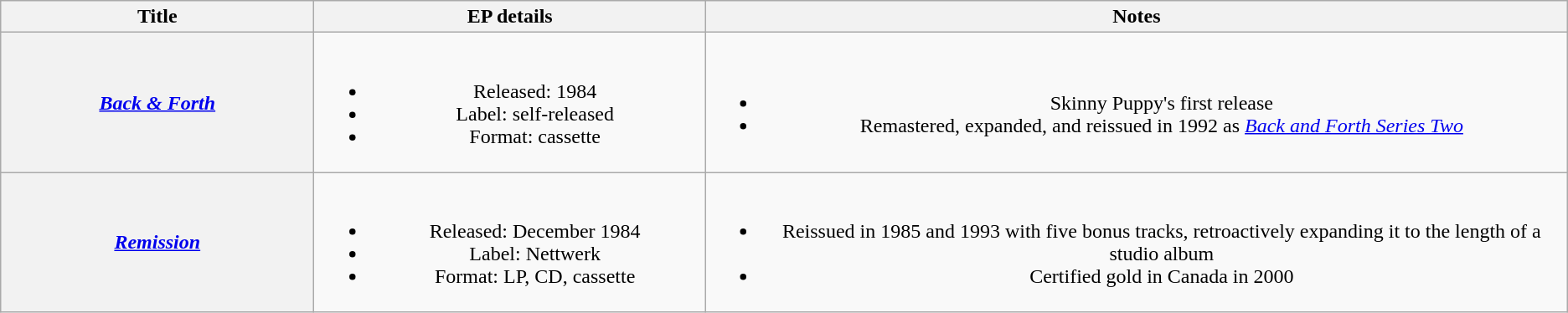<table class="wikitable plainrowheaders" style="text-align:center;">
<tr>
<th scope="col" width="20%">Title</th>
<th scope="col" width="25%">EP details</th>
<th scope="col" width="55%">Notes</th>
</tr>
<tr>
<th scope="row"><em><a href='#'>Back & Forth</a></em></th>
<td><br><ul><li>Released: 1984</li><li>Label: self-released</li><li>Format: cassette</li></ul></td>
<td><br><ul><li>Skinny Puppy's first release</li><li>Remastered, expanded, and reissued in 1992 as <em><a href='#'>Back and Forth Series Two</a></em></li></ul></td>
</tr>
<tr>
<th scope="row"><em><a href='#'>Remission</a></em></th>
<td><br><ul><li>Released: December 1984</li><li>Label: Nettwerk</li><li>Format: LP, CD, cassette</li></ul></td>
<td><br><ul><li>Reissued in 1985 and 1993 with five bonus tracks, retroactively expanding it to the length of a studio album</li><li>Certified gold in Canada in 2000</li></ul></td>
</tr>
</table>
